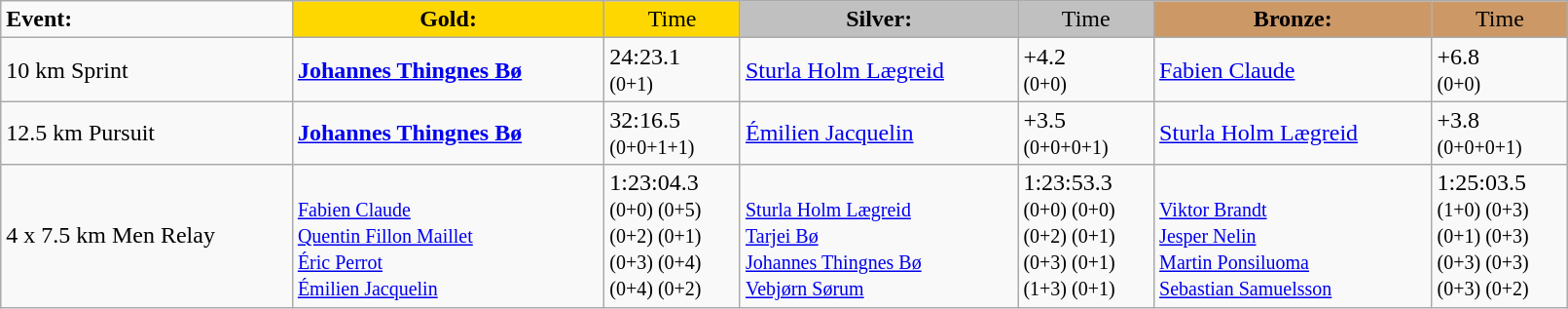<table class="wikitable" width=85%>
<tr>
<td><strong>Event:</strong></td>
<td style="text-align:center;background-color:gold;"><strong>Gold:</strong></td>
<td style="text-align:center;background-color:gold;">Time</td>
<td style="text-align:center;background-color:silver;"><strong>Silver:</strong></td>
<td style="text-align:center;background-color:silver;">Time</td>
<td style="text-align:center;background-color:#CC9966;"><strong>Bronze:</strong></td>
<td style="text-align:center;background-color:#CC9966;">Time</td>
</tr>
<tr>
<td>10 km Sprint</td>
<td><strong><a href='#'>Johannes Thingnes Bø</a></strong><br><small></small></td>
<td>24:23.1<br><small>(0+1)</small></td>
<td><a href='#'>Sturla Holm Lægreid</a><br><small></small></td>
<td>+4.2<br><small>(0+0)</small></td>
<td><a href='#'>Fabien Claude</a><br><small></small></td>
<td>+6.8<br><small>(0+0)</small></td>
</tr>
<tr>
<td>12.5 km Pursuit</td>
<td><strong><a href='#'>Johannes Thingnes Bø</a></strong><br><small></small></td>
<td>32:16.5<br><small>(0+0+1+1)</small></td>
<td><a href='#'>Émilien Jacquelin</a><br><small></small></td>
<td>+3.5<br><small>(0+0+0+1)</small></td>
<td><a href='#'>Sturla Holm Lægreid</a><br><small></small></td>
<td>+3.8<br><small>(0+0+0+1)</small></td>
</tr>
<tr>
<td>4 x 7.5 km Men Relay</td>
<td><strong></strong><br><small><a href='#'>Fabien Claude</a><br><a href='#'>Quentin Fillon Maillet</a><br><a href='#'>Éric Perrot</a><br><a href='#'>Émilien Jacquelin</a></small></td>
<td>1:23:04.3<br><small>(0+0) (0+5)<br>(0+2) (0+1)<br>(0+3) (0+4)<br>(0+4) (0+2)</small></td>
<td><br><small><a href='#'>Sturla Holm Lægreid</a><br><a href='#'>Tarjei Bø</a><br><a href='#'>Johannes Thingnes Bø</a><br><a href='#'>Vebjørn Sørum</a></small></td>
<td>1:23:53.3<br><small>(0+0) (0+0)<br>(0+2) (0+1)<br>(0+3) (0+1)<br>(1+3) (0+1)</small></td>
<td><br><small><a href='#'>Viktor Brandt</a><br><a href='#'>Jesper Nelin</a><br><a href='#'>Martin Ponsiluoma</a><br><a href='#'>Sebastian Samuelsson</a></small></td>
<td>1:25:03.5<br><small>(1+0) (0+3)<br>(0+1) (0+3)<br>(0+3) (0+3)<br>(0+3) (0+2)</small></td>
</tr>
</table>
